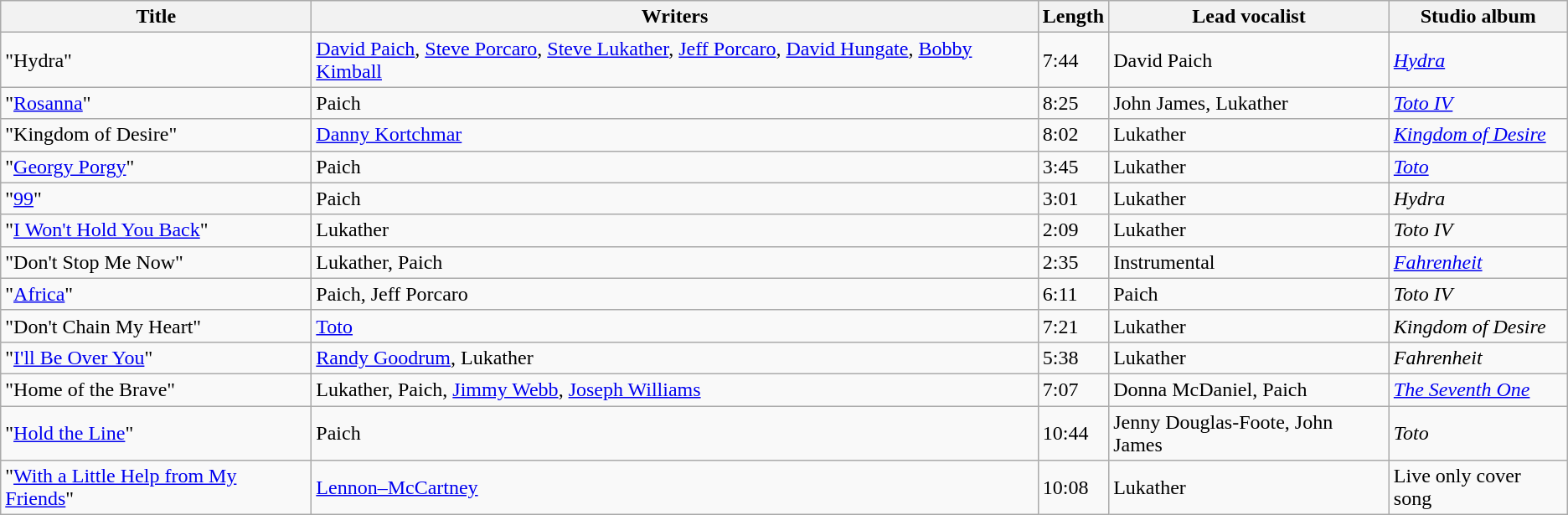<table class="wikitable" border="1">
<tr>
<th>Title</th>
<th>Writers</th>
<th>Length</th>
<th>Lead vocalist</th>
<th>Studio album</th>
</tr>
<tr>
<td>"Hydra"</td>
<td><a href='#'>David Paich</a>, <a href='#'>Steve Porcaro</a>, <a href='#'>Steve Lukather</a>, <a href='#'>Jeff Porcaro</a>, <a href='#'>David Hungate</a>, <a href='#'>Bobby Kimball</a></td>
<td>7:44</td>
<td>David Paich</td>
<td><em><a href='#'>Hydra</a></em></td>
</tr>
<tr>
<td>"<a href='#'>Rosanna</a>"</td>
<td>Paich</td>
<td>8:25</td>
<td>John James, Lukather</td>
<td><em><a href='#'>Toto IV</a></em></td>
</tr>
<tr>
<td>"Kingdom of Desire"</td>
<td><a href='#'>Danny Kortchmar</a></td>
<td>8:02</td>
<td>Lukather</td>
<td><em><a href='#'>Kingdom of Desire</a></em></td>
</tr>
<tr>
<td>"<a href='#'>Georgy Porgy</a>"</td>
<td>Paich</td>
<td>3:45</td>
<td>Lukather</td>
<td><em><a href='#'>Toto</a></em></td>
</tr>
<tr>
<td>"<a href='#'>99</a>"</td>
<td>Paich</td>
<td>3:01</td>
<td>Lukather</td>
<td><em>Hydra</em></td>
</tr>
<tr>
<td>"<a href='#'>I Won't Hold You Back</a>"</td>
<td>Lukather</td>
<td>2:09</td>
<td>Lukather</td>
<td><em>Toto IV</em></td>
</tr>
<tr>
<td>"Don't Stop Me Now"</td>
<td>Lukather, Paich</td>
<td>2:35</td>
<td>Instrumental</td>
<td><em><a href='#'>Fahrenheit</a></em></td>
</tr>
<tr>
<td>"<a href='#'>Africa</a>"</td>
<td>Paich, Jeff Porcaro</td>
<td>6:11</td>
<td>Paich</td>
<td><em>Toto IV</em></td>
</tr>
<tr>
<td>"Don't Chain My Heart"</td>
<td><a href='#'>Toto</a></td>
<td>7:21</td>
<td>Lukather</td>
<td><em>Kingdom of Desire</em></td>
</tr>
<tr>
<td>"<a href='#'>I'll Be Over You</a>"</td>
<td><a href='#'>Randy Goodrum</a>, Lukather</td>
<td>5:38</td>
<td>Lukather</td>
<td><em>Fahrenheit</em></td>
</tr>
<tr>
<td>"Home of the Brave"</td>
<td>Lukather, Paich, <a href='#'>Jimmy Webb</a>, <a href='#'>Joseph Williams</a></td>
<td>7:07</td>
<td>Donna McDaniel, Paich</td>
<td><em><a href='#'>The Seventh One</a></em></td>
</tr>
<tr>
<td>"<a href='#'>Hold the Line</a>"</td>
<td>Paich</td>
<td>10:44</td>
<td>Jenny Douglas-Foote, John James</td>
<td><em>Toto</em></td>
</tr>
<tr>
<td>"<a href='#'>With a Little Help from My Friends</a>"</td>
<td><a href='#'>Lennon–McCartney</a></td>
<td>10:08</td>
<td>Lukather</td>
<td>Live only cover song</td>
</tr>
</table>
